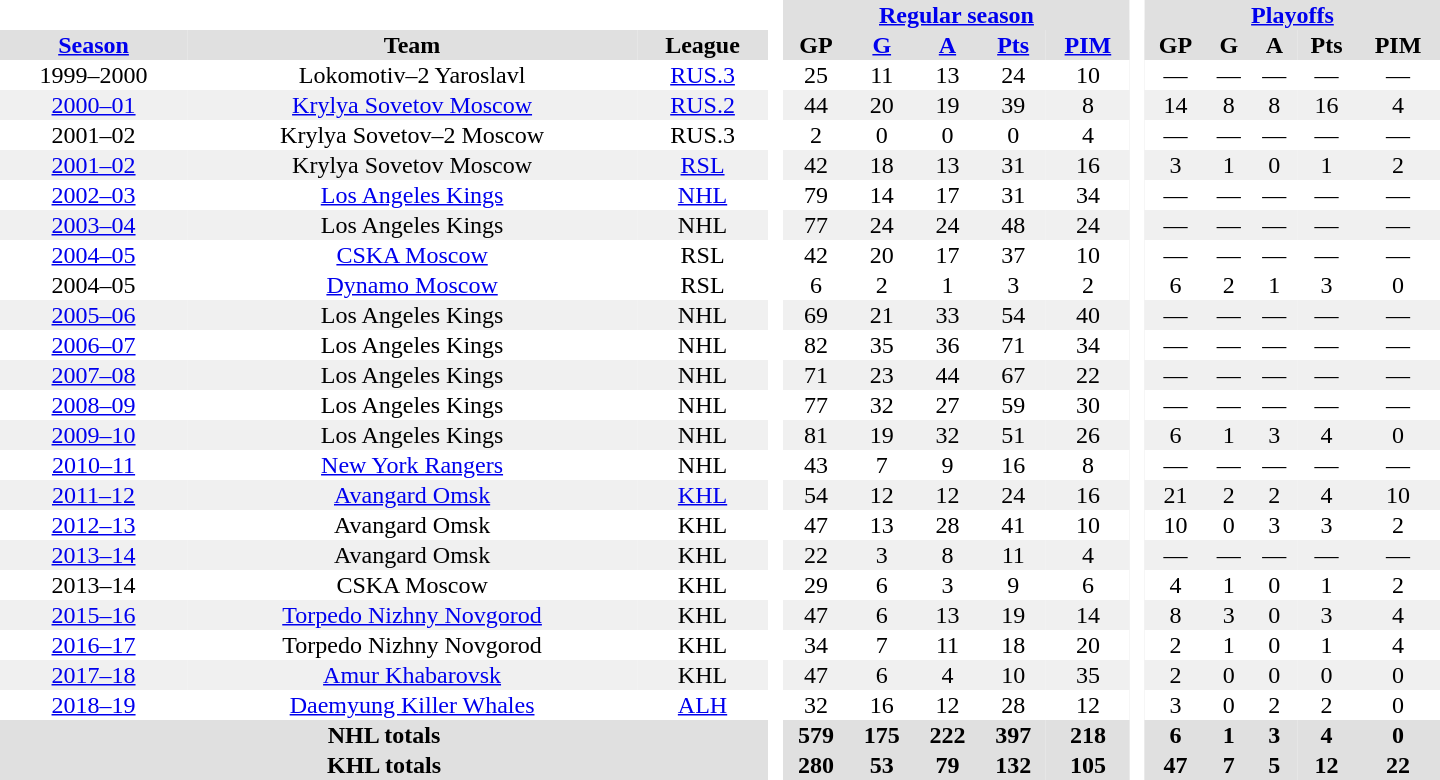<table border="0" cellpadding="1" cellspacing="0" style="text-align:center; width:60em;">
<tr style="background:#e0e0e0;">
<th colspan="3"  bgcolor="#ffffff"> </th>
<th rowspan="99" bgcolor="#ffffff"> </th>
<th colspan="5"><a href='#'>Regular season</a></th>
<th rowspan="99" bgcolor="#ffffff"> </th>
<th colspan="5"><a href='#'>Playoffs</a></th>
</tr>
<tr style="background:#e0e0e0;">
<th><a href='#'>Season</a></th>
<th>Team</th>
<th>League</th>
<th>GP</th>
<th><a href='#'>G</a></th>
<th><a href='#'>A</a></th>
<th><a href='#'>Pts</a></th>
<th><a href='#'>PIM</a></th>
<th>GP</th>
<th>G</th>
<th>A</th>
<th>Pts</th>
<th>PIM</th>
</tr>
<tr>
<td>1999–2000</td>
<td>Lokomotiv–2 Yaroslavl</td>
<td><a href='#'>RUS.3</a></td>
<td>25</td>
<td>11</td>
<td>13</td>
<td>24</td>
<td>10</td>
<td>—</td>
<td>—</td>
<td>—</td>
<td>—</td>
<td>—</td>
</tr>
<tr bgcolor="#f0f0f0">
<td><a href='#'>2000–01</a></td>
<td><a href='#'>Krylya Sovetov Moscow</a></td>
<td><a href='#'>RUS.2</a></td>
<td>44</td>
<td>20</td>
<td>19</td>
<td>39</td>
<td>8</td>
<td>14</td>
<td>8</td>
<td>8</td>
<td>16</td>
<td>4</td>
</tr>
<tr>
<td>2001–02</td>
<td>Krylya Sovetov–2 Moscow</td>
<td>RUS.3</td>
<td>2</td>
<td>0</td>
<td>0</td>
<td>0</td>
<td>4</td>
<td>—</td>
<td>—</td>
<td>—</td>
<td>—</td>
<td>—</td>
</tr>
<tr bgcolor="#f0f0f0">
<td><a href='#'>2001–02</a></td>
<td>Krylya Sovetov Moscow</td>
<td><a href='#'>RSL</a></td>
<td>42</td>
<td>18</td>
<td>13</td>
<td>31</td>
<td>16</td>
<td>3</td>
<td>1</td>
<td>0</td>
<td>1</td>
<td>2</td>
</tr>
<tr>
<td><a href='#'>2002–03</a></td>
<td><a href='#'>Los Angeles Kings</a></td>
<td><a href='#'>NHL</a></td>
<td>79</td>
<td>14</td>
<td>17</td>
<td>31</td>
<td>34</td>
<td>—</td>
<td>—</td>
<td>—</td>
<td>—</td>
<td>—</td>
</tr>
<tr bgcolor="#f0f0f0">
<td><a href='#'>2003–04</a></td>
<td>Los Angeles Kings</td>
<td>NHL</td>
<td>77</td>
<td>24</td>
<td>24</td>
<td>48</td>
<td>24</td>
<td>—</td>
<td>—</td>
<td>—</td>
<td>—</td>
<td>—</td>
</tr>
<tr>
<td><a href='#'>2004–05</a></td>
<td><a href='#'>CSKA Moscow</a></td>
<td>RSL</td>
<td>42</td>
<td>20</td>
<td>17</td>
<td>37</td>
<td>10</td>
<td>—</td>
<td>—</td>
<td>—</td>
<td>—</td>
<td>—</td>
</tr>
<tr>
<td>2004–05</td>
<td><a href='#'>Dynamo Moscow</a></td>
<td>RSL</td>
<td>6</td>
<td>2</td>
<td>1</td>
<td>3</td>
<td>2</td>
<td>6</td>
<td>2</td>
<td>1</td>
<td>3</td>
<td>0</td>
</tr>
<tr bgcolor="#f0f0f0">
<td><a href='#'>2005–06</a></td>
<td>Los Angeles Kings</td>
<td>NHL</td>
<td>69</td>
<td>21</td>
<td>33</td>
<td>54</td>
<td>40</td>
<td>—</td>
<td>—</td>
<td>—</td>
<td>—</td>
<td>—</td>
</tr>
<tr>
<td><a href='#'>2006–07</a></td>
<td>Los Angeles Kings</td>
<td>NHL</td>
<td>82</td>
<td>35</td>
<td>36</td>
<td>71</td>
<td>34</td>
<td>—</td>
<td>—</td>
<td>—</td>
<td>—</td>
<td>—</td>
</tr>
<tr bgcolor="#f0f0f0">
<td><a href='#'>2007–08</a></td>
<td>Los Angeles Kings</td>
<td>NHL</td>
<td>71</td>
<td>23</td>
<td>44</td>
<td>67</td>
<td>22</td>
<td>—</td>
<td>—</td>
<td>—</td>
<td>—</td>
<td>—</td>
</tr>
<tr>
<td><a href='#'>2008–09</a></td>
<td>Los Angeles Kings</td>
<td>NHL</td>
<td>77</td>
<td>32</td>
<td>27</td>
<td>59</td>
<td>30</td>
<td>—</td>
<td>—</td>
<td>—</td>
<td>—</td>
<td>—</td>
</tr>
<tr bgcolor="#f0f0f0">
<td><a href='#'>2009–10</a></td>
<td>Los Angeles Kings</td>
<td>NHL</td>
<td>81</td>
<td>19</td>
<td>32</td>
<td>51</td>
<td>26</td>
<td>6</td>
<td>1</td>
<td>3</td>
<td>4</td>
<td>0</td>
</tr>
<tr>
<td><a href='#'>2010–11</a></td>
<td><a href='#'>New York Rangers</a></td>
<td>NHL</td>
<td>43</td>
<td>7</td>
<td>9</td>
<td>16</td>
<td>8</td>
<td>—</td>
<td>—</td>
<td>—</td>
<td>—</td>
<td>—</td>
</tr>
<tr bgcolor="#f0f0f0">
<td><a href='#'>2011–12</a></td>
<td><a href='#'>Avangard Omsk</a></td>
<td><a href='#'>KHL</a></td>
<td>54</td>
<td>12</td>
<td>12</td>
<td>24</td>
<td>16</td>
<td>21</td>
<td>2</td>
<td>2</td>
<td>4</td>
<td>10</td>
</tr>
<tr>
<td><a href='#'>2012–13</a></td>
<td>Avangard Omsk</td>
<td>KHL</td>
<td>47</td>
<td>13</td>
<td>28</td>
<td>41</td>
<td>10</td>
<td>10</td>
<td>0</td>
<td>3</td>
<td>3</td>
<td>2</td>
</tr>
<tr bgcolor="#f0f0f0">
<td><a href='#'>2013–14</a></td>
<td>Avangard Omsk</td>
<td>KHL</td>
<td>22</td>
<td>3</td>
<td>8</td>
<td>11</td>
<td>4</td>
<td>—</td>
<td>—</td>
<td>—</td>
<td>—</td>
<td>—</td>
</tr>
<tr>
<td>2013–14</td>
<td>CSKA Moscow</td>
<td>KHL</td>
<td>29</td>
<td>6</td>
<td>3</td>
<td>9</td>
<td>6</td>
<td>4</td>
<td>1</td>
<td>0</td>
<td>1</td>
<td>2</td>
</tr>
<tr bgcolor="#f0f0f0">
<td><a href='#'>2015–16</a></td>
<td><a href='#'>Torpedo Nizhny Novgorod</a></td>
<td>KHL</td>
<td>47</td>
<td>6</td>
<td>13</td>
<td>19</td>
<td>14</td>
<td>8</td>
<td>3</td>
<td>0</td>
<td>3</td>
<td>4</td>
</tr>
<tr>
<td><a href='#'>2016–17</a></td>
<td>Torpedo Nizhny Novgorod</td>
<td>KHL</td>
<td>34</td>
<td>7</td>
<td>11</td>
<td>18</td>
<td>20</td>
<td>2</td>
<td>1</td>
<td>0</td>
<td>1</td>
<td>4</td>
</tr>
<tr bgcolor="#f0f0f0">
<td><a href='#'>2017–18</a></td>
<td><a href='#'>Amur Khabarovsk</a></td>
<td>KHL</td>
<td>47</td>
<td>6</td>
<td>4</td>
<td>10</td>
<td>35</td>
<td>2</td>
<td>0</td>
<td>0</td>
<td>0</td>
<td>0</td>
</tr>
<tr>
<td><a href='#'>2018–19</a></td>
<td><a href='#'>Daemyung Killer Whales</a></td>
<td><a href='#'>ALH</a></td>
<td>32</td>
<td>16</td>
<td>12</td>
<td>28</td>
<td>12</td>
<td>3</td>
<td>0</td>
<td>2</td>
<td>2</td>
<td>0</td>
</tr>
<tr bgcolor="#e0e0e0">
<th colspan="3">NHL totals</th>
<th>579</th>
<th>175</th>
<th>222</th>
<th>397</th>
<th>218</th>
<th>6</th>
<th>1</th>
<th>3</th>
<th>4</th>
<th>0</th>
</tr>
<tr bgcolor="#e0e0e0">
<th colspan="3">KHL totals</th>
<th>280</th>
<th>53</th>
<th>79</th>
<th>132</th>
<th>105</th>
<th>47</th>
<th>7</th>
<th>5</th>
<th>12</th>
<th>22</th>
</tr>
</table>
